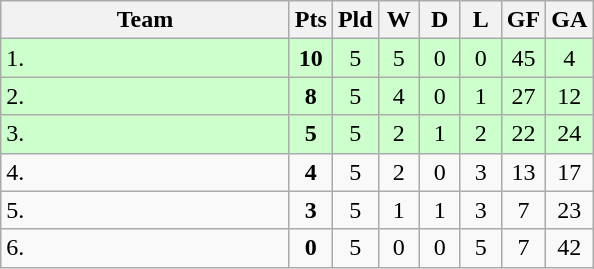<table class="wikitable" style="text-align:center;">
<tr>
<th width=185>Team</th>
<th width=20>Pts</th>
<th width=20>Pld</th>
<th width=20>W</th>
<th width=20>D</th>
<th width=20>L</th>
<th width=20>GF</th>
<th width=20>GA</th>
</tr>
<tr bgcolor=ccffcc>
<td align=left>1. </td>
<td><strong>10</strong></td>
<td>5</td>
<td>5</td>
<td>0</td>
<td>0</td>
<td>45</td>
<td>4</td>
</tr>
<tr bgcolor=ccffcc>
<td align=left>2. </td>
<td><strong>8</strong></td>
<td>5</td>
<td>4</td>
<td>0</td>
<td>1</td>
<td>27</td>
<td>12</td>
</tr>
<tr bgcolor=ccffcc>
<td align=left>3. </td>
<td><strong>5</strong></td>
<td>5</td>
<td>2</td>
<td>1</td>
<td>2</td>
<td>22</td>
<td>24</td>
</tr>
<tr>
<td align=left>4. </td>
<td><strong>4</strong></td>
<td>5</td>
<td>2</td>
<td>0</td>
<td>3</td>
<td>13</td>
<td>17</td>
</tr>
<tr>
<td align=left>5. </td>
<td><strong>3</strong></td>
<td>5</td>
<td>1</td>
<td>1</td>
<td>3</td>
<td>7</td>
<td>23</td>
</tr>
<tr>
<td align=left>6. </td>
<td><strong>0</strong></td>
<td>5</td>
<td>0</td>
<td>0</td>
<td>5</td>
<td>7</td>
<td>42</td>
</tr>
</table>
